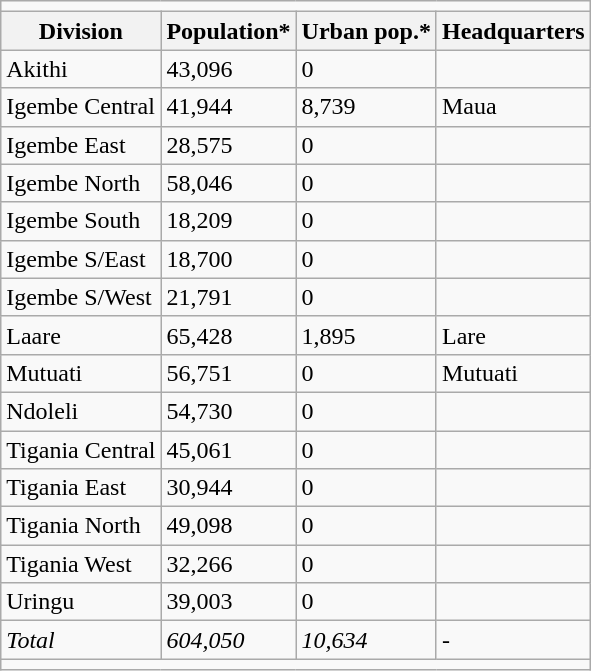<table class="wikitable">
<tr>
<td colspan="4"></td>
</tr>
<tr>
<th>Division</th>
<th>Population*</th>
<th>Urban pop.*</th>
<th>Headquarters</th>
</tr>
<tr>
<td>Akithi</td>
<td>43,096</td>
<td>0</td>
<td></td>
</tr>
<tr>
<td>Igembe Central</td>
<td>41,944</td>
<td>8,739</td>
<td>Maua</td>
</tr>
<tr>
<td>Igembe East</td>
<td>28,575</td>
<td>0</td>
<td></td>
</tr>
<tr>
<td>Igembe North</td>
<td>58,046</td>
<td>0</td>
<td></td>
</tr>
<tr>
<td>Igembe South</td>
<td>18,209</td>
<td>0</td>
<td></td>
</tr>
<tr>
<td>Igembe S/East</td>
<td>18,700</td>
<td>0</td>
<td></td>
</tr>
<tr>
<td>Igembe S/West</td>
<td>21,791</td>
<td>0</td>
<td></td>
</tr>
<tr>
<td>Laare</td>
<td>65,428</td>
<td>1,895</td>
<td>Lare</td>
</tr>
<tr>
<td>Mutuati</td>
<td>56,751</td>
<td>0</td>
<td>Mutuati</td>
</tr>
<tr>
<td>Ndoleli</td>
<td>54,730</td>
<td>0</td>
<td></td>
</tr>
<tr>
<td>Tigania Central</td>
<td>45,061</td>
<td>0</td>
<td></td>
</tr>
<tr>
<td>Tigania East</td>
<td>30,944</td>
<td>0</td>
<td></td>
</tr>
<tr>
<td>Tigania North</td>
<td>49,098</td>
<td>0</td>
<td></td>
</tr>
<tr>
<td>Tigania West</td>
<td>32,266</td>
<td>0</td>
<td></td>
</tr>
<tr>
<td>Uringu</td>
<td>39,003</td>
<td>0</td>
<td></td>
</tr>
<tr>
<td><em>Total</em></td>
<td><em>604,050</em></td>
<td><em>10,634</em></td>
<td>-</td>
</tr>
<tr>
<td colspan="4"></td>
</tr>
</table>
